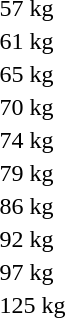<table>
<tr>
<td rowspan=2>57 kg</td>
<td rowspan=2></td>
<td rowspan=2></td>
<td></td>
</tr>
<tr>
<td></td>
</tr>
<tr>
<td>61 kg</td>
<td></td>
<td></td>
<td></td>
</tr>
<tr>
<td rowspan=2>65 kg</td>
<td rowspan=2></td>
<td rowspan=2></td>
<td></td>
</tr>
<tr>
<td></td>
</tr>
<tr>
<td rowspan=2>70 kg</td>
<td rowspan=2></td>
<td rowspan=2></td>
<td></td>
</tr>
<tr>
<td></td>
</tr>
<tr>
<td rowspan=2>74 kg</td>
<td rowspan=2></td>
<td rowspan=2></td>
<td></td>
</tr>
<tr>
<td></td>
</tr>
<tr>
<td rowspan=2>79 kg</td>
<td rowspan=2></td>
<td rowspan=2></td>
<td></td>
</tr>
<tr>
<td></td>
</tr>
<tr>
<td rowspan=2>86 kg</td>
<td rowspan=2></td>
<td rowspan=2></td>
<td></td>
</tr>
<tr>
<td></td>
</tr>
<tr>
<td>92 kg</td>
<td></td>
<td></td>
<td></td>
</tr>
<tr>
<td rowspan=2>97 kg</td>
<td rowspan=2></td>
<td rowspan=2></td>
<td></td>
</tr>
<tr>
<td></td>
</tr>
<tr>
<td>125 kg</td>
<td></td>
<td></td>
<td></td>
</tr>
<tr>
</tr>
</table>
